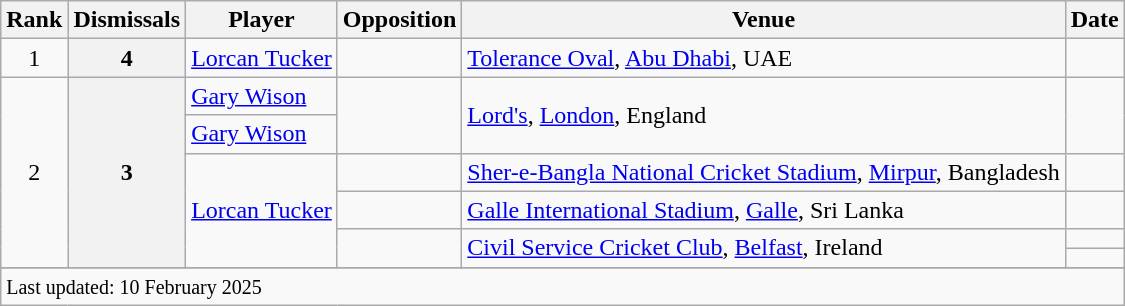<table class="wikitable plainrowheaders sortable">
<tr>
<th scope=col>Rank</th>
<th scope=col>Dismissals</th>
<th scope=col>Player</th>
<th scope=col>Opposition</th>
<th scope=col>Venue</th>
<th scope=col>Date</th>
</tr>
<tr>
<td align=center>1</td>
<th scope=row style=text-align:center;>4</th>
<td><a href='#'>Lorcan Tucker</a></td>
<td></td>
<td><a href='#'>Tolerance Oval</a>, <a href='#'>Abu Dhabi</a>, UAE</td>
<td></td>
</tr>
<tr>
<td align=center rowspan=6>2</td>
<th scope=row style=text-align:center; rowspan=6>3</th>
<td><a href='#'>Gary Wison</a></td>
<td rowspan=2></td>
<td rowspan=2><a href='#'>Lord's</a>, <a href='#'>London</a>, England</td>
<td rowspan=2></td>
</tr>
<tr>
<td><a href='#'>Gary Wison</a></td>
</tr>
<tr>
<td rowspan=4><a href='#'>Lorcan Tucker</a></td>
<td></td>
<td><a href='#'>Sher-e-Bangla National Cricket Stadium</a>, <a href='#'>Mirpur</a>, Bangladesh</td>
<td></td>
</tr>
<tr>
<td></td>
<td><a href='#'>Galle International Stadium</a>, <a href='#'>Galle</a>, Sri Lanka</td>
<td></td>
</tr>
<tr>
<td rowspan=2></td>
<td rowspan=2><a href='#'>Civil Service Cricket Club</a>, <a href='#'>Belfast</a>, Ireland</td>
<td></td>
</tr>
<tr>
<td></td>
</tr>
<tr>
</tr>
<tr class=sortbottom>
<td colspan=6><small>Last updated: 10 February 2025</small></td>
</tr>
</table>
